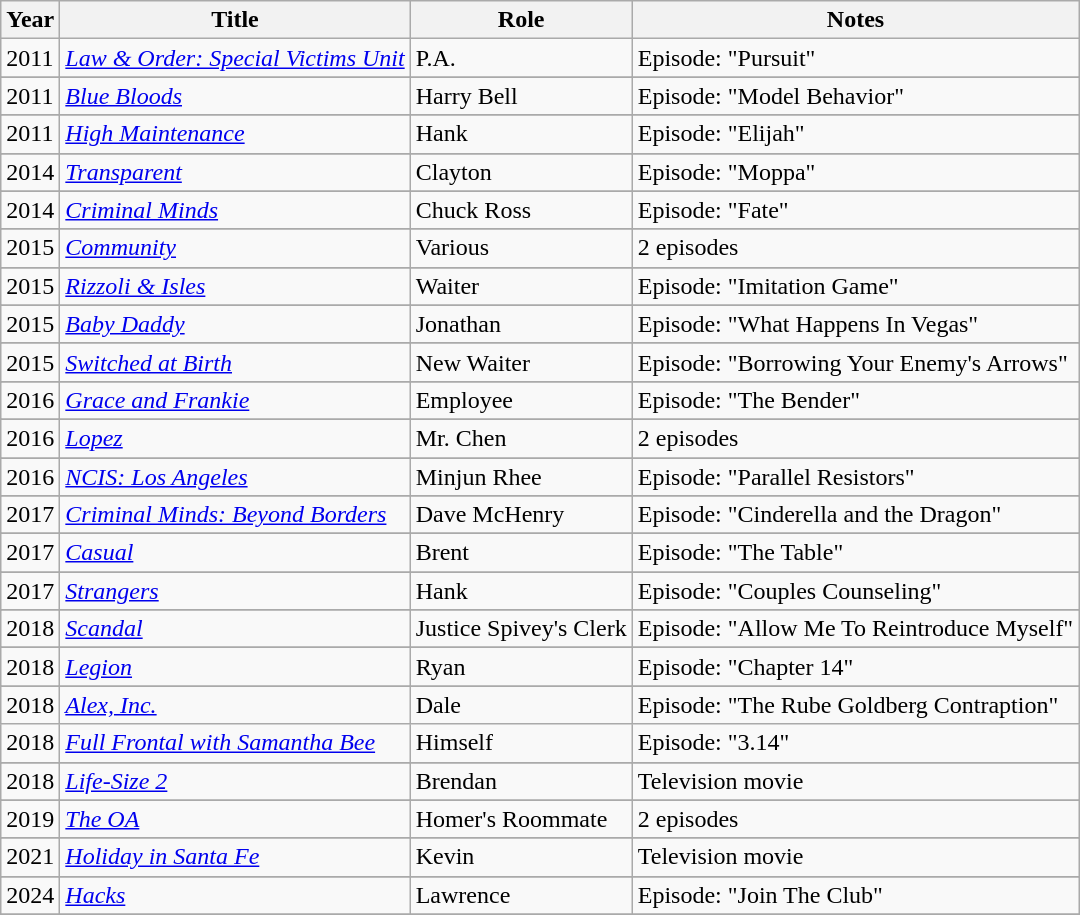<table class="wikitable sortable">
<tr>
<th>Year</th>
<th>Title</th>
<th>Role</th>
<th>Notes</th>
</tr>
<tr>
<td>2011</td>
<td><em><a href='#'>Law & Order: Special Victims Unit</a></em></td>
<td>P.A.</td>
<td>Episode: "Pursuit"</td>
</tr>
<tr>
</tr>
<tr>
<td>2011</td>
<td><em><a href='#'>Blue Bloods</a></em></td>
<td>Harry Bell</td>
<td>Episode: "Model Behavior"</td>
</tr>
<tr>
</tr>
<tr>
<td>2011</td>
<td><em><a href='#'>High Maintenance</a></em></td>
<td>Hank</td>
<td>Episode: "Elijah"</td>
</tr>
<tr>
</tr>
<tr>
<td>2014</td>
<td><em><a href='#'>Transparent</a></em></td>
<td>Clayton</td>
<td>Episode: "Moppa"</td>
</tr>
<tr>
</tr>
<tr>
<td>2014</td>
<td><em><a href='#'>Criminal Minds</a></em></td>
<td>Chuck Ross</td>
<td>Episode: "Fate"</td>
</tr>
<tr>
</tr>
<tr>
<td>2015</td>
<td><em><a href='#'>Community</a></em></td>
<td>Various</td>
<td>2 episodes</td>
</tr>
<tr>
</tr>
<tr>
<td>2015</td>
<td><em><a href='#'>Rizzoli & Isles</a></em></td>
<td>Waiter</td>
<td>Episode: "Imitation Game"</td>
</tr>
<tr>
</tr>
<tr>
<td>2015</td>
<td><em><a href='#'>Baby Daddy</a></em></td>
<td>Jonathan</td>
<td>Episode: "What Happens In Vegas"</td>
</tr>
<tr>
</tr>
<tr>
<td>2015</td>
<td><em><a href='#'>Switched at Birth</a></em></td>
<td>New Waiter</td>
<td>Episode: "Borrowing Your Enemy's Arrows"</td>
</tr>
<tr>
</tr>
<tr>
<td>2016</td>
<td><em><a href='#'>Grace and Frankie</a></em></td>
<td>Employee</td>
<td>Episode: "The Bender"</td>
</tr>
<tr>
</tr>
<tr>
<td>2016</td>
<td><em><a href='#'>Lopez</a></em></td>
<td>Mr. Chen</td>
<td>2 episodes</td>
</tr>
<tr>
</tr>
<tr>
<td>2016</td>
<td><em><a href='#'>NCIS: Los Angeles</a></em></td>
<td>Minjun Rhee</td>
<td>Episode: "Parallel Resistors"</td>
</tr>
<tr>
</tr>
<tr>
<td>2017</td>
<td><em><a href='#'>Criminal Minds: Beyond Borders</a></em></td>
<td>Dave McHenry</td>
<td>Episode: "Cinderella and the Dragon"</td>
</tr>
<tr>
</tr>
<tr>
<td>2017</td>
<td><em><a href='#'>Casual</a></em></td>
<td>Brent</td>
<td>Episode: "The Table"</td>
</tr>
<tr>
</tr>
<tr>
<td>2017</td>
<td><em><a href='#'>Strangers</a></em></td>
<td>Hank</td>
<td>Episode: "Couples Counseling"</td>
</tr>
<tr>
</tr>
<tr>
<td>2018</td>
<td><em><a href='#'>Scandal</a></em></td>
<td>Justice Spivey's Clerk</td>
<td>Episode: "Allow Me To Reintroduce Myself"</td>
</tr>
<tr>
</tr>
<tr>
<td>2018</td>
<td><em><a href='#'>Legion</a></em></td>
<td>Ryan</td>
<td>Episode: "Chapter 14"</td>
</tr>
<tr>
</tr>
<tr>
<td>2018</td>
<td><em><a href='#'>Alex, Inc.</a></em></td>
<td>Dale</td>
<td>Episode: "The Rube Goldberg Contraption"</td>
</tr>
<tr>
<td>2018</td>
<td><em><a href='#'>Full Frontal with Samantha Bee</a></em></td>
<td>Himself</td>
<td>Episode: "3.14"</td>
</tr>
<tr>
</tr>
<tr>
<td>2018</td>
<td><em><a href='#'>Life-Size 2</a></em></td>
<td>Brendan</td>
<td>Television movie</td>
</tr>
<tr>
</tr>
<tr>
<td>2019</td>
<td><em><a href='#'>The OA</a></em></td>
<td>Homer's Roommate</td>
<td>2 episodes</td>
</tr>
<tr>
</tr>
<tr>
<td>2021</td>
<td><em><a href='#'>Holiday in Santa Fe</a></em></td>
<td>Kevin</td>
<td>Television movie</td>
</tr>
<tr>
</tr>
<tr>
<td>2024</td>
<td><em><a href='#'>Hacks</a></em></td>
<td>Lawrence</td>
<td>Episode: "Join The Club"</td>
</tr>
<tr>
</tr>
</table>
